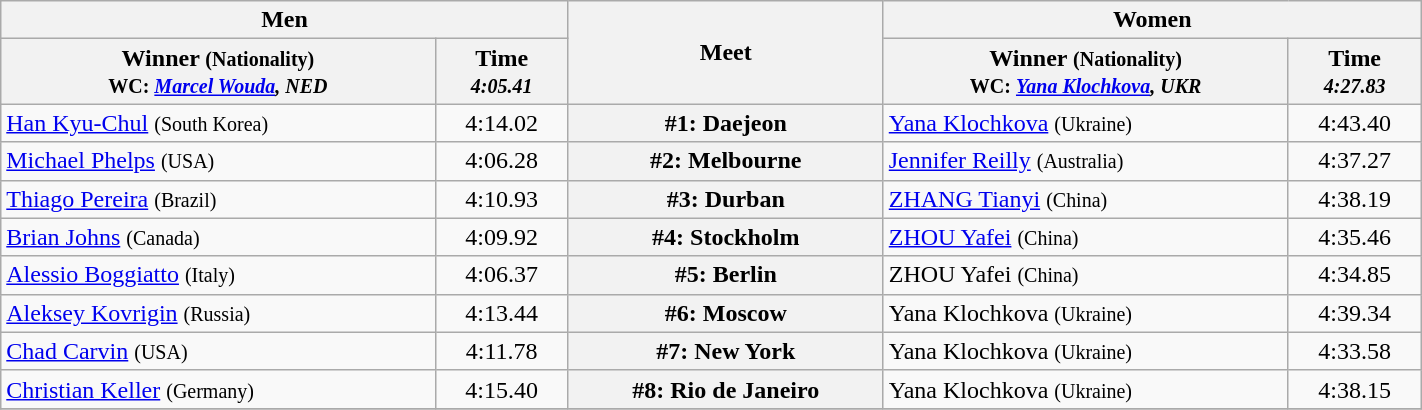<table class=wikitable width="75%">
<tr>
<th colspan="2">Men</th>
<th rowspan="2">Meet</th>
<th colspan="2">Women</th>
</tr>
<tr>
<th>Winner <small>(Nationality)<br> WC: <em><a href='#'>Marcel Wouda</a>, NED</em></small></th>
<th>Time <br><small> <em>4:05.41</em> </small></th>
<th>Winner <small>(Nationality)<br>WC: <em><a href='#'>Yana Klochkova</a>, UKR</em></small></th>
<th>Time<br><small><em>4:27.83</em></small></th>
</tr>
<tr>
<td> <a href='#'>Han Kyu-Chul</a> <small>(South Korea)</small></td>
<td align=center>4:14.02</td>
<th>#1: Daejeon</th>
<td> <a href='#'>Yana Klochkova</a> <small>(Ukraine)</small></td>
<td align=center>4:43.40</td>
</tr>
<tr>
<td> <a href='#'>Michael Phelps</a> <small>(USA)</small></td>
<td align=center>4:06.28</td>
<th>#2: Melbourne</th>
<td> <a href='#'>Jennifer Reilly</a> <small>(Australia)</small></td>
<td align=center>4:37.27</td>
</tr>
<tr>
<td> <a href='#'>Thiago Pereira</a> <small>(Brazil)</small></td>
<td align=center>4:10.93</td>
<th>#3: Durban</th>
<td> <a href='#'>ZHANG Tianyi</a> <small>(China)</small></td>
<td align=center>4:38.19</td>
</tr>
<tr>
<td> <a href='#'>Brian Johns</a> <small>(Canada)</small></td>
<td align=center>4:09.92</td>
<th>#4: Stockholm</th>
<td> <a href='#'>ZHOU Yafei</a> <small>(China)</small></td>
<td align=center>4:35.46</td>
</tr>
<tr>
<td> <a href='#'>Alessio Boggiatto</a> <small>(Italy)</small></td>
<td align=center>4:06.37</td>
<th>#5: Berlin</th>
<td> ZHOU Yafei <small>(China)</small></td>
<td align=center>4:34.85</td>
</tr>
<tr>
<td> <a href='#'>Aleksey Kovrigin</a> <small>(Russia)</small></td>
<td align=center>4:13.44</td>
<th>#6: Moscow</th>
<td> Yana Klochkova <small>(Ukraine)</small></td>
<td align=center>4:39.34</td>
</tr>
<tr>
<td> <a href='#'>Chad Carvin</a> <small>(USA)</small></td>
<td align=center>4:11.78</td>
<th>#7: New York</th>
<td> Yana Klochkova <small>(Ukraine)</small></td>
<td align=center>4:33.58</td>
</tr>
<tr>
<td> <a href='#'>Christian Keller</a> <small>(Germany)</small></td>
<td align=center>4:15.40</td>
<th>#8: Rio de Janeiro</th>
<td> Yana Klochkova <small>(Ukraine)</small></td>
<td align=center>4:38.15</td>
</tr>
<tr>
</tr>
</table>
